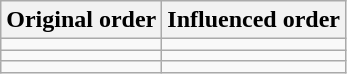<table class="wikitable">
<tr>
<th>Original order</th>
<th>Influenced order</th>
</tr>
<tr>
<td></td>
<td></td>
</tr>
<tr>
<td></td>
<td></td>
</tr>
<tr>
<td></td>
<td></td>
</tr>
</table>
